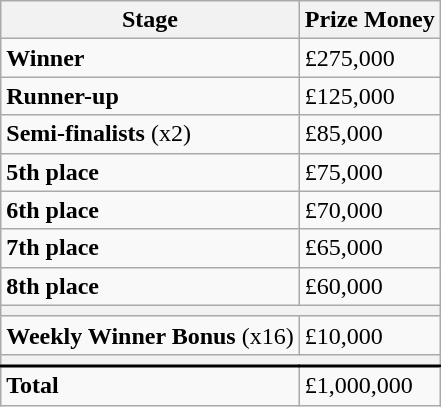<table class="wikitable">
<tr>
<th>Stage</th>
<th>Prize Money</th>
</tr>
<tr>
<td><strong>Winner</strong></td>
<td>£275,000</td>
</tr>
<tr>
<td><strong>Runner-up</strong></td>
<td>£125,000</td>
</tr>
<tr>
<td><strong>Semi-finalists</strong> (x2)</td>
<td>£85,000</td>
</tr>
<tr>
<td><strong>5th place</strong></td>
<td>£75,000</td>
</tr>
<tr>
<td><strong>6th place</strong></td>
<td>£70,000</td>
</tr>
<tr>
<td><strong>7th place</strong></td>
<td>£65,000</td>
</tr>
<tr>
<td><strong>8th place</strong></td>
<td>£60,000</td>
</tr>
<tr>
<th colspan="2"></th>
</tr>
<tr>
<td><strong>Weekly Winner Bonus</strong> (x16)</td>
<td>£10,000</td>
</tr>
<tr>
<th colspan="2"></th>
</tr>
<tr style="border-top:2px solid black;">
<td><strong>Total</strong></td>
<td>£1,000,000</td>
</tr>
</table>
